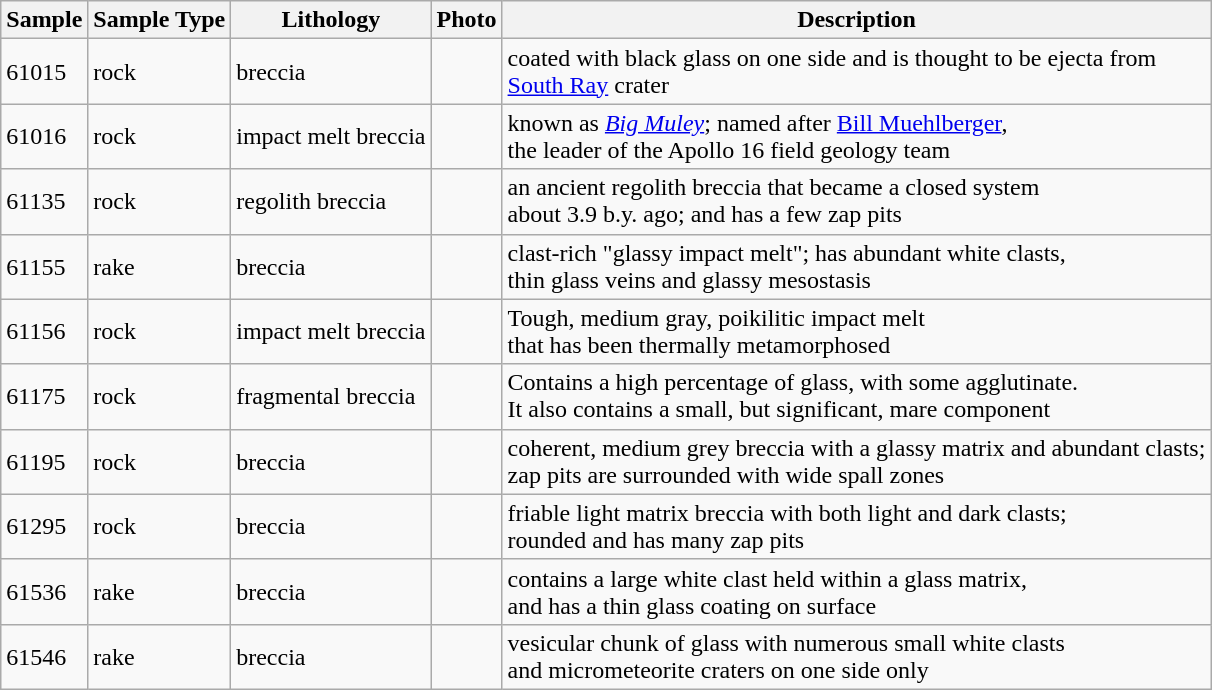<table class="wikitable">
<tr>
<th>Sample</th>
<th>Sample Type</th>
<th>Lithology</th>
<th>Photo</th>
<th>Description</th>
</tr>
<tr>
<td>61015</td>
<td>rock</td>
<td>breccia</td>
<td></td>
<td>coated with black glass on one side and is thought to be ejecta from<br><a href='#'>South Ray</a> crater</td>
</tr>
<tr>
<td>61016</td>
<td>rock</td>
<td>impact melt breccia</td>
<td></td>
<td>known as <em><a href='#'>Big Muley</a></em>; named after <a href='#'>Bill Muehlberger</a>,<br>the leader of the Apollo 16 field geology team</td>
</tr>
<tr>
<td>61135</td>
<td>rock</td>
<td>regolith breccia</td>
<td></td>
<td>an ancient regolith breccia that became a closed system<br>about 3.9 b.y. ago; and has a few zap pits</td>
</tr>
<tr>
<td>61155</td>
<td>rake</td>
<td>breccia</td>
<td></td>
<td>clast-rich "glassy impact melt"; has abundant white clasts,<br>thin glass veins and glassy mesostasis</td>
</tr>
<tr>
<td>61156</td>
<td>rock</td>
<td>impact melt breccia</td>
<td></td>
<td>Tough, medium gray, poikilitic impact melt<br>that has been thermally metamorphosed</td>
</tr>
<tr>
<td>61175</td>
<td>rock</td>
<td>fragmental breccia</td>
<td></td>
<td>Contains a high percentage of glass, with some agglutinate.<br>It also contains a small, but significant, mare component</td>
</tr>
<tr>
<td>61195</td>
<td>rock</td>
<td>breccia</td>
<td></td>
<td>coherent, medium grey breccia with a glassy matrix and abundant clasts;<br>zap pits are surrounded with wide spall zones</td>
</tr>
<tr>
<td>61295</td>
<td>rock</td>
<td>breccia</td>
<td></td>
<td>friable light matrix breccia with both light and dark clasts;<br>rounded and has many zap pits</td>
</tr>
<tr>
<td>61536</td>
<td>rake</td>
<td>breccia</td>
<td></td>
<td>contains a large white clast held within a glass matrix,<br>and has a thin glass coating on surface</td>
</tr>
<tr>
<td>61546</td>
<td>rake</td>
<td>breccia</td>
<td></td>
<td>vesicular chunk of glass with numerous small white clasts<br>and micrometeorite craters on one side only</td>
</tr>
</table>
